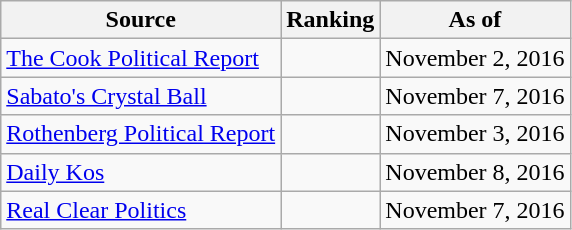<table class="wikitable" style="text-align:center">
<tr>
<th>Source</th>
<th>Ranking</th>
<th>As of</th>
</tr>
<tr>
<td align=left><a href='#'>The Cook Political Report</a></td>
<td></td>
<td>November 2, 2016</td>
</tr>
<tr>
<td align=left><a href='#'>Sabato's Crystal Ball</a></td>
<td></td>
<td>November 7, 2016</td>
</tr>
<tr>
<td align=left><a href='#'>Rothenberg Political Report</a></td>
<td></td>
<td>November 3, 2016</td>
</tr>
<tr>
<td align=left><a href='#'>Daily Kos</a></td>
<td></td>
<td>November 8, 2016</td>
</tr>
<tr>
<td align=left><a href='#'>Real Clear Politics</a></td>
<td></td>
<td>November 7, 2016</td>
</tr>
</table>
